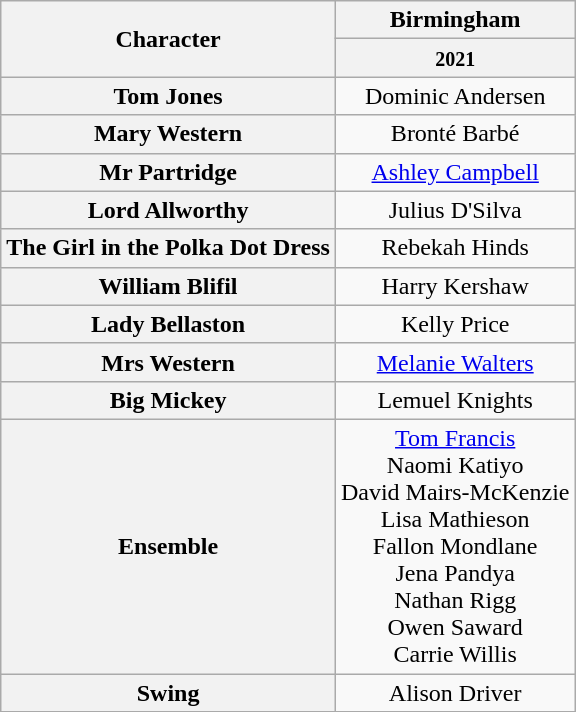<table class="wikitable">
<tr>
<th rowspan="2">Character</th>
<th>Birmingham</th>
</tr>
<tr>
<th><small>2021</small></th>
</tr>
<tr>
<th>Tom Jones</th>
<td align="center">Dominic Andersen</td>
</tr>
<tr>
<th>Mary Western</th>
<td align="center">Bronté Barbé</td>
</tr>
<tr>
<th>Mr Partridge</th>
<td align="center"><a href='#'>Ashley Campbell</a></td>
</tr>
<tr>
<th>Lord Allworthy</th>
<td align="center">Julius D'Silva</td>
</tr>
<tr>
<th>The Girl in the Polka Dot Dress</th>
<td align="center">Rebekah Hinds</td>
</tr>
<tr>
<th>William Blifil</th>
<td align="center">Harry Kershaw</td>
</tr>
<tr>
<th>Lady Bellaston</th>
<td align="center">Kelly Price</td>
</tr>
<tr>
<th>Mrs Western</th>
<td align="center"><a href='#'>Melanie Walters</a></td>
</tr>
<tr>
<th>Big Mickey</th>
<td align="center">Lemuel Knights</td>
</tr>
<tr>
<th>Ensemble</th>
<td align="center"><a href='#'>Tom Francis</a> <br> Naomi Katiyo <br> David Mairs-McKenzie <br> Lisa Mathieson <br> Fallon Mondlane <br> Jena Pandya <br> Nathan Rigg <br> Owen Saward <br> Carrie Willis</td>
</tr>
<tr>
<th>Swing</th>
<td align="center">Alison Driver</td>
</tr>
</table>
